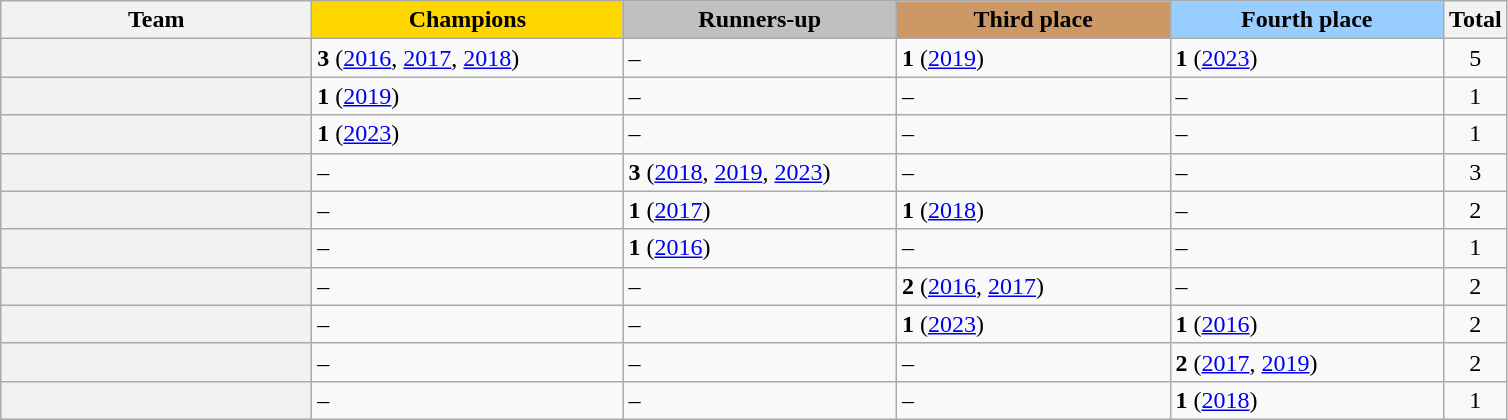<table class="wikitable sortable plainrowheaders" style="font-size:100%;">
<tr>
<th width=200>Team</th>
<th scope="col" width="200" style="background-color:gold;">Champions</th>
<th scope="col" width="175"style="background-color:silver;">Runners-up</th>
<th scope="col" width="175"style="background-color:#c96;">Third place</th>
<th scope="col" width="175"style="background-color:#9acdff;">Fourth place</th>
<th scope="col">Total</th>
</tr>
<tr>
<th scope="row"></th>
<td><strong>3</strong> (<a href='#'>2016</a>, <a href='#'>2017</a>, <a href='#'>2018</a>)</td>
<td>–</td>
<td><strong>1</strong> (<a href='#'>2019</a>)</td>
<td><strong>1</strong> (<a href='#'>2023</a>)</td>
<td align=center>5</td>
</tr>
<tr>
<th scope="row"></th>
<td><strong>1</strong> (<a href='#'>2019</a>)</td>
<td>–</td>
<td>–</td>
<td>–</td>
<td align=center>1</td>
</tr>
<tr>
<th scope="row"></th>
<td><strong>1</strong> (<a href='#'>2023</a>)</td>
<td>–</td>
<td>–</td>
<td>–</td>
<td align=center>1</td>
</tr>
<tr>
<th scope="row"></th>
<td>–</td>
<td><strong>3</strong> (<a href='#'>2018</a>, <a href='#'>2019</a>, <a href='#'>2023</a>)</td>
<td>–</td>
<td>–</td>
<td align=center>3</td>
</tr>
<tr>
<th scope="row"></th>
<td>–</td>
<td><strong>1</strong> (<a href='#'>2017</a>)</td>
<td><strong>1</strong> (<a href='#'>2018</a>)</td>
<td>–</td>
<td align=center>2</td>
</tr>
<tr>
<th scope="row"></th>
<td>–</td>
<td><strong>1</strong> (<a href='#'>2016</a>)</td>
<td>–</td>
<td>–</td>
<td align=center>1</td>
</tr>
<tr>
<th scope="row"></th>
<td>–</td>
<td>–</td>
<td><strong>2</strong> (<a href='#'>2016</a>, <a href='#'>2017</a>)</td>
<td>–</td>
<td align=center>2</td>
</tr>
<tr>
<th scope="row"></th>
<td>–</td>
<td>–</td>
<td><strong>1</strong> (<a href='#'>2023</a>)</td>
<td><strong>1</strong> (<a href='#'>2016</a>)</td>
<td align=center>2</td>
</tr>
<tr>
<th scope="row"></th>
<td>–</td>
<td>–</td>
<td>–</td>
<td><strong>2</strong> (<a href='#'>2017</a>, <a href='#'>2019</a>)</td>
<td align=center>2</td>
</tr>
<tr>
<th scope="row"></th>
<td>–</td>
<td>–</td>
<td>–</td>
<td><strong>1</strong> (<a href='#'>2018</a>)</td>
<td align=center>1</td>
</tr>
</table>
